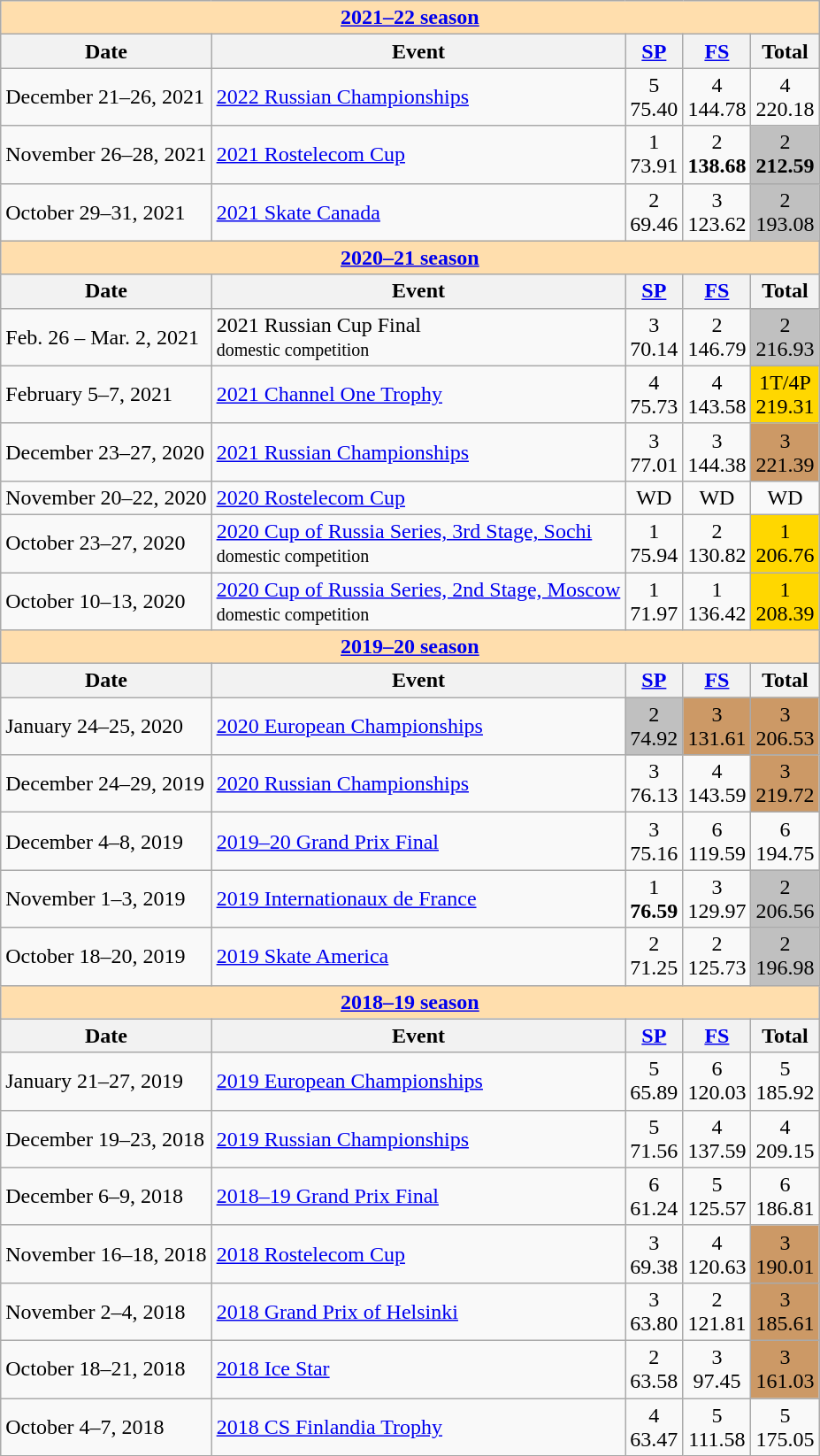<table class="wikitable">
<tr>
<td style="background-color: #ffdead;" colspan=5 align=center><a href='#'><strong>2021–22 season</strong></a></td>
</tr>
<tr>
<th>Date</th>
<th>Event</th>
<th><a href='#'>SP</a></th>
<th><a href='#'>FS</a></th>
<th>Total</th>
</tr>
<tr>
<td>December 21–26, 2021</td>
<td><a href='#'>2022 Russian Championships</a></td>
<td align=center>5 <br> 75.40</td>
<td align=center>4 <br> 144.78</td>
<td align=center>4 <br> 220.18</td>
</tr>
<tr>
<td>November 26–28, 2021</td>
<td><a href='#'>2021 Rostelecom Cup</a></td>
<td align=center>1 <br> 73.91</td>
<td align=center>2 <br> <strong>138.68</strong></td>
<td align=center bgcolor=silver>2 <br> <strong>212.59</strong></td>
</tr>
<tr>
<td>October 29–31, 2021</td>
<td><a href='#'>2021 Skate Canada</a></td>
<td align=center>2 <br> 69.46</td>
<td align=center>3 <br> 123.62</td>
<td align=center bgcolor=silver>2 <br> 193.08</td>
</tr>
<tr>
<td style="background-color: #ffdead;" colspan=5 align=center><a href='#'><strong>2020–21 season</strong></a></td>
</tr>
<tr>
<th>Date</th>
<th>Event</th>
<th><a href='#'>SP</a></th>
<th><a href='#'>FS</a></th>
<th>Total</th>
</tr>
<tr>
<td>Feb. 26 – Mar. 2, 2021</td>
<td>2021 Russian Cup Final <br> <small>domestic competition</small></td>
<td align=center>3 <br> 70.14</td>
<td align=center>2 <br> 146.79</td>
<td align=center bgcolor=silver>2 <br> 216.93</td>
</tr>
<tr>
<td>February 5–7, 2021</td>
<td><a href='#'>2021 Channel One Trophy</a></td>
<td align=center>4 <br> 75.73</td>
<td align=center>4 <br> 143.58</td>
<td align=center bgcolor=gold>1T/4P <br> 219.31</td>
</tr>
<tr>
<td>December 23–27, 2020</td>
<td><a href='#'>2021 Russian Championships</a></td>
<td align=center>3 <br> 77.01</td>
<td align=center>3 <br> 144.38</td>
<td align=center bgcolor=cc9966>3 <br> 221.39</td>
</tr>
<tr>
<td>November 20–22, 2020</td>
<td><a href='#'>2020 Rostelecom Cup</a></td>
<td align=center>WD <br></td>
<td align=center>WD <br></td>
<td align=center>WD <br></td>
</tr>
<tr>
<td>October 23–27, 2020</td>
<td><a href='#'>2020 Cup of Russia Series, 3rd Stage, Sochi</a> <br> <small>domestic competition</small></td>
<td align=center>1 <br> 75.94</td>
<td align=center>2 <br>  130.82</td>
<td align=center bgcolor=gold>1 <br> 206.76</td>
</tr>
<tr>
<td>October 10–13, 2020</td>
<td><a href='#'>2020 Cup of Russia Series, 2nd Stage, Moscow</a> <br> <small>domestic competition</small></td>
<td align=center>1 <br> 71.97</td>
<td align=center>1 <br>  136.42</td>
<td align=center bgcolor=gold>1 <br> 208.39</td>
</tr>
<tr>
<td style="background-color: #ffdead;" colspan=5 align=center><a href='#'><strong>2019–20 season</strong></a></td>
</tr>
<tr>
<th>Date</th>
<th>Event</th>
<th><a href='#'>SP</a></th>
<th><a href='#'>FS</a></th>
<th>Total</th>
</tr>
<tr>
<td>January 24–25, 2020</td>
<td><a href='#'>2020 European Championships</a></td>
<td align=center bgcolor=silver>2 <br> 74.92</td>
<td align=center bgcolor=cc9966>3 <br> 131.61</td>
<td align=center bgcolor=cc9966>3 <br> 206.53</td>
</tr>
<tr>
<td>December 24–29, 2019</td>
<td><a href='#'>2020 Russian Championships</a></td>
<td align=center>3 <br> 76.13</td>
<td align=center>4 <br> 143.59</td>
<td align=center bgcolor=cc9966>3 <br> 219.72</td>
</tr>
<tr>
<td>December 4–8, 2019</td>
<td><a href='#'>2019–20 Grand Prix Final</a></td>
<td align=center>3 <br> 75.16</td>
<td align=center>6 <br> 119.59</td>
<td align=center>6 <br> 194.75</td>
</tr>
<tr>
<td>November 1–3, 2019</td>
<td><a href='#'>2019 Internationaux de France</a></td>
<td align=center>1 <br> <strong>76.59</strong></td>
<td align=center>3 <br> 129.97</td>
<td align=center bgcolor=silver>2 <br> 206.56</td>
</tr>
<tr>
<td>October 18–20, 2019</td>
<td><a href='#'>2019 Skate America</a></td>
<td align=center>2 <br> 71.25</td>
<td align=center>2 <br> 125.73</td>
<td align=center bgcolor=silver>2 <br> 196.98</td>
</tr>
<tr>
<td style="background-color: #ffdead;" colspan=5 align=center><a href='#'><strong>2018–19 season</strong></a></td>
</tr>
<tr>
<th>Date</th>
<th>Event</th>
<th><a href='#'>SP</a></th>
<th><a href='#'>FS</a></th>
<th>Total</th>
</tr>
<tr>
<td>January 21–27, 2019</td>
<td><a href='#'>2019 European Championships</a></td>
<td align=center>5 <br> 65.89</td>
<td align=center>6 <br> 120.03</td>
<td align=center>5 <br> 185.92</td>
</tr>
<tr>
<td>December 19–23, 2018</td>
<td><a href='#'>2019 Russian Championships</a></td>
<td align=center>5 <br> 71.56</td>
<td align=center>4 <br> 137.59</td>
<td align=center>4 <br> 209.15</td>
</tr>
<tr>
<td>December 6–9, 2018</td>
<td><a href='#'>2018–19 Grand Prix Final</a></td>
<td align=center>6 <br> 61.24</td>
<td align=center>5 <br> 125.57</td>
<td align=center>6 <br> 186.81</td>
</tr>
<tr>
<td>November 16–18, 2018</td>
<td><a href='#'>2018 Rostelecom Cup</a></td>
<td align=center>3 <br> 69.38</td>
<td align=center>4 <br> 120.63</td>
<td align=center bgcolor=cc9966>3 <br> 190.01</td>
</tr>
<tr>
<td>November 2–4, 2018</td>
<td><a href='#'>2018 Grand Prix of Helsinki</a></td>
<td align=center>3 <br> 63.80</td>
<td align=center>2 <br> 121.81</td>
<td align=center bgcolor=cc9966>3 <br> 185.61</td>
</tr>
<tr>
<td>October 18–21, 2018</td>
<td><a href='#'>2018 Ice Star</a></td>
<td align=center>2 <br> 63.58</td>
<td align=center>3 <br> 97.45</td>
<td align=center bgcolor=cc9966>3 <br> 161.03</td>
</tr>
<tr>
<td>October 4–7, 2018</td>
<td><a href='#'>2018 CS Finlandia Trophy</a></td>
<td align=center>4 <br> 63.47</td>
<td align=center>5 <br> 111.58</td>
<td align=center>5 <br> 175.05</td>
</tr>
</table>
